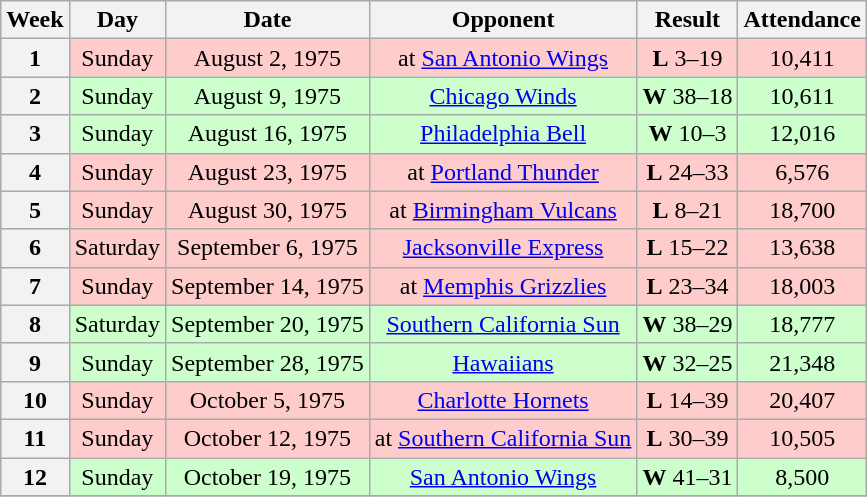<table class="wikitable">
<tr>
<th>Week</th>
<th>Day</th>
<th>Date</th>
<th>Opponent</th>
<th>Result</th>
<th>Attendance</th>
</tr>
<tr --- align="center" bgcolor="#FFCCCC">
<th>1</th>
<td>Sunday</td>
<td>August 2, 1975</td>
<td>at <a href='#'>San Antonio Wings</a></td>
<td><strong>L</strong> 3–19</td>
<td>10,411</td>
</tr>
<tr --- align="center" bgcolor="#CCFFCC">
<th>2</th>
<td>Sunday</td>
<td>August 9, 1975</td>
<td><a href='#'>Chicago Winds</a></td>
<td><strong>W</strong> 38–18</td>
<td>10,611</td>
</tr>
<tr --- align="center" bgcolor="#CCFFCC">
<th>3</th>
<td>Sunday</td>
<td>August 16, 1975</td>
<td><a href='#'>Philadelphia Bell</a></td>
<td><strong>W</strong> 10–3</td>
<td>12,016</td>
</tr>
<tr --- align="center" bgcolor="#FFCCCC">
<th>4</th>
<td>Sunday</td>
<td>August 23, 1975</td>
<td>at <a href='#'>Portland Thunder</a></td>
<td><strong>L</strong> 24–33</td>
<td>6,576</td>
</tr>
<tr --- align="center" bgcolor="#FFCCCC">
<th>5</th>
<td>Sunday</td>
<td>August 30, 1975</td>
<td>at <a href='#'>Birmingham Vulcans</a></td>
<td><strong>L</strong> 8–21</td>
<td>18,700</td>
</tr>
<tr --- align="center" bgcolor="#FFCCCC">
<th>6</th>
<td>Saturday</td>
<td>September 6, 1975</td>
<td><a href='#'>Jacksonville Express</a></td>
<td><strong>L</strong> 15–22</td>
<td>13,638</td>
</tr>
<tr --- align="center" bgcolor="#FFCCCC">
<th>7</th>
<td>Sunday</td>
<td>September 14, 1975</td>
<td>at <a href='#'>Memphis Grizzlies</a></td>
<td><strong>L</strong> 23–34</td>
<td>18,003</td>
</tr>
<tr --- align="center" bgcolor="#CCFFCC">
<th>8</th>
<td>Saturday</td>
<td>September 20, 1975</td>
<td><a href='#'>Southern California Sun</a></td>
<td><strong>W</strong> 38–29</td>
<td>18,777</td>
</tr>
<tr --- align="center" bgcolor="#CCFFCC">
<th>9</th>
<td>Sunday</td>
<td>September 28, 1975</td>
<td><a href='#'>Hawaiians</a></td>
<td><strong>W</strong> 32–25</td>
<td>21,348</td>
</tr>
<tr --- align="center" bgcolor="#FFCCCC">
<th>10</th>
<td>Sunday</td>
<td>October 5, 1975</td>
<td><a href='#'>Charlotte Hornets</a></td>
<td><strong>L</strong> 14–39</td>
<td>20,407</td>
</tr>
<tr --- align="center" bgcolor="#FFCCCC">
<th>11</th>
<td>Sunday</td>
<td>October 12, 1975</td>
<td>at <a href='#'>Southern California Sun</a></td>
<td><strong>L</strong> 30–39</td>
<td>10,505</td>
</tr>
<tr --- align="center" bgcolor="#CCFFCC">
<th>12</th>
<td>Sunday</td>
<td>October 19, 1975</td>
<td><a href='#'>San Antonio Wings</a></td>
<td><strong>W</strong> 41–31</td>
<td>8,500</td>
</tr>
<tr --->
</tr>
</table>
